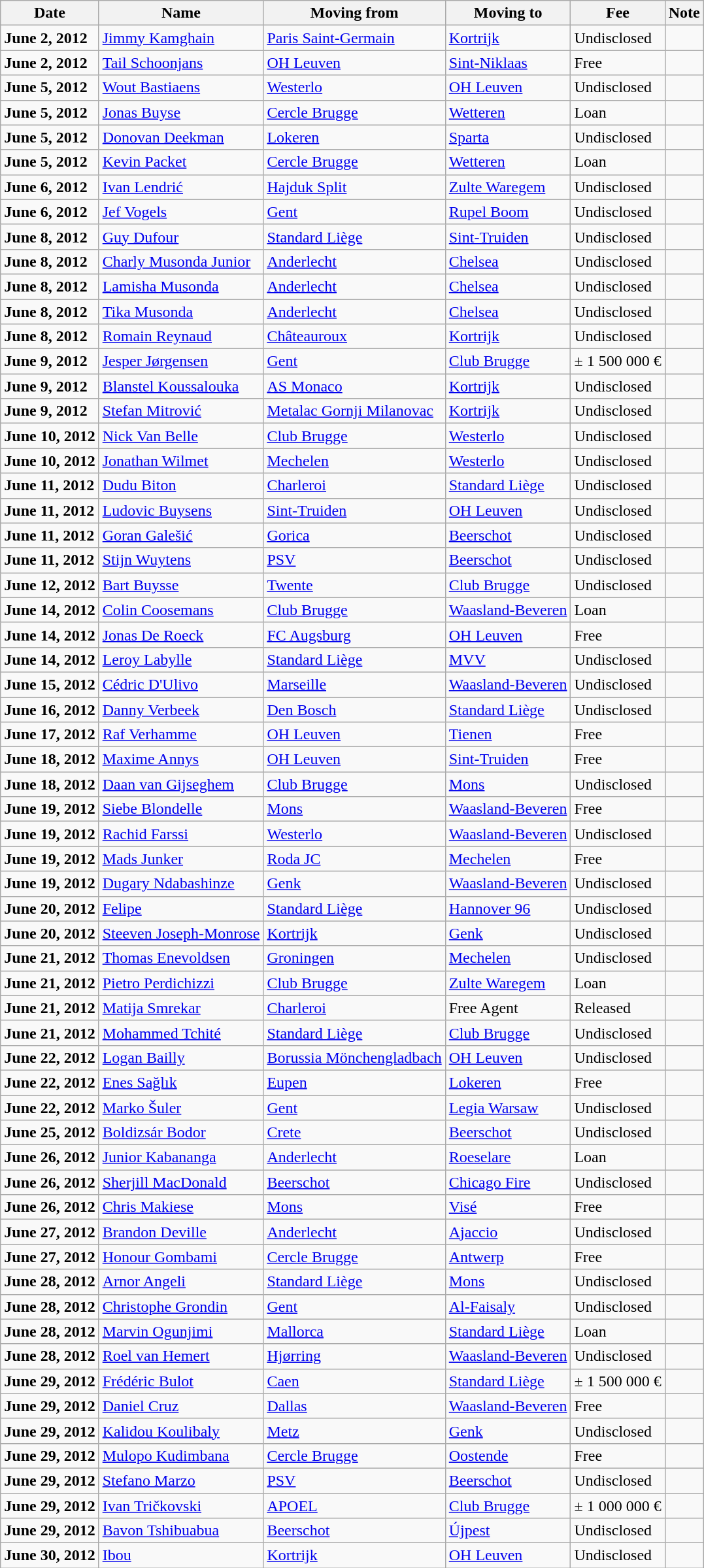<table class="wikitable sortable">
<tr>
<th>Date</th>
<th>Name</th>
<th>Moving from</th>
<th>Moving to</th>
<th>Fee</th>
<th>Note</th>
</tr>
<tr>
<td><strong>June 2, 2012</strong></td>
<td> <a href='#'>Jimmy Kamghain</a></td>
<td> <a href='#'>Paris Saint-Germain</a></td>
<td> <a href='#'>Kortrijk</a></td>
<td>Undisclosed </td>
<td></td>
</tr>
<tr>
<td><strong>June 2, 2012</strong></td>
<td> <a href='#'>Tail Schoonjans</a></td>
<td> <a href='#'>OH Leuven</a></td>
<td> <a href='#'>Sint-Niklaas</a></td>
<td>Free </td>
<td align=center></td>
</tr>
<tr>
<td><strong>June 5, 2012</strong></td>
<td> <a href='#'>Wout Bastiaens</a></td>
<td> <a href='#'>Westerlo</a></td>
<td> <a href='#'>OH Leuven</a></td>
<td>Undisclosed </td>
<td></td>
</tr>
<tr>
<td><strong>June 5, 2012</strong></td>
<td> <a href='#'>Jonas Buyse</a></td>
<td> <a href='#'>Cercle Brugge</a></td>
<td> <a href='#'>Wetteren</a></td>
<td>Loan </td>
<td></td>
</tr>
<tr>
<td><strong>June 5, 2012</strong></td>
<td> <a href='#'>Donovan Deekman</a></td>
<td> <a href='#'>Lokeren</a></td>
<td> <a href='#'>Sparta</a></td>
<td>Undisclosed </td>
<td></td>
</tr>
<tr>
<td><strong>June 5, 2012</strong></td>
<td> <a href='#'>Kevin Packet</a></td>
<td> <a href='#'>Cercle Brugge</a></td>
<td> <a href='#'>Wetteren</a></td>
<td>Loan </td>
<td></td>
</tr>
<tr>
<td><strong>June 6, 2012</strong></td>
<td> <a href='#'>Ivan Lendrić</a></td>
<td> <a href='#'>Hajduk Split</a></td>
<td> <a href='#'>Zulte Waregem</a></td>
<td>Undisclosed </td>
<td></td>
</tr>
<tr>
<td><strong>June 6, 2012</strong></td>
<td> <a href='#'>Jef Vogels</a></td>
<td> <a href='#'>Gent</a></td>
<td> <a href='#'>Rupel Boom</a></td>
<td>Undisclosed </td>
<td></td>
</tr>
<tr>
<td><strong>June 8, 2012</strong></td>
<td> <a href='#'>Guy Dufour</a></td>
<td> <a href='#'>Standard Liège</a></td>
<td> <a href='#'>Sint-Truiden</a></td>
<td>Undisclosed </td>
<td align=center></td>
</tr>
<tr>
<td><strong>June 8, 2012</strong></td>
<td> <a href='#'>Charly Musonda Junior</a></td>
<td> <a href='#'>Anderlecht</a></td>
<td> <a href='#'>Chelsea</a></td>
<td>Undisclosed </td>
<td></td>
</tr>
<tr>
<td><strong>June 8, 2012</strong></td>
<td> <a href='#'>Lamisha Musonda</a></td>
<td> <a href='#'>Anderlecht</a></td>
<td> <a href='#'>Chelsea</a></td>
<td>Undisclosed </td>
<td></td>
</tr>
<tr>
<td><strong>June 8, 2012</strong></td>
<td> <a href='#'>Tika Musonda</a></td>
<td> <a href='#'>Anderlecht</a></td>
<td> <a href='#'>Chelsea</a></td>
<td>Undisclosed </td>
<td></td>
</tr>
<tr>
<td><strong>June 8, 2012</strong></td>
<td> <a href='#'>Romain Reynaud</a></td>
<td> <a href='#'>Châteauroux</a></td>
<td> <a href='#'>Kortrijk</a></td>
<td>Undisclosed </td>
<td></td>
</tr>
<tr>
<td><strong>June 9, 2012</strong></td>
<td> <a href='#'>Jesper Jørgensen</a></td>
<td> <a href='#'>Gent</a></td>
<td> <a href='#'>Club Brugge</a></td>
<td>± 1 500 000 € </td>
<td></td>
</tr>
<tr>
<td><strong>June 9, 2012</strong></td>
<td> <a href='#'>Blanstel Koussalouka</a></td>
<td> <a href='#'>AS Monaco</a></td>
<td> <a href='#'>Kortrijk</a></td>
<td>Undisclosed </td>
<td></td>
</tr>
<tr>
<td><strong>June 9, 2012</strong></td>
<td> <a href='#'>Stefan Mitrović</a></td>
<td> <a href='#'>Metalac Gornji Milanovac</a></td>
<td> <a href='#'>Kortrijk</a></td>
<td>Undisclosed </td>
<td></td>
</tr>
<tr>
<td><strong>June 10, 2012</strong></td>
<td> <a href='#'>Nick Van Belle</a></td>
<td> <a href='#'>Club Brugge</a></td>
<td> <a href='#'>Westerlo</a></td>
<td>Undisclosed </td>
<td></td>
</tr>
<tr>
<td><strong>June 10, 2012</strong></td>
<td> <a href='#'>Jonathan Wilmet</a></td>
<td> <a href='#'>Mechelen</a></td>
<td> <a href='#'>Westerlo</a></td>
<td>Undisclosed </td>
<td></td>
</tr>
<tr>
<td><strong>June 11, 2012</strong></td>
<td> <a href='#'>Dudu Biton</a></td>
<td> <a href='#'>Charleroi</a></td>
<td> <a href='#'>Standard Liège</a></td>
<td>Undisclosed </td>
<td align=center></td>
</tr>
<tr>
<td><strong>June 11, 2012</strong></td>
<td> <a href='#'>Ludovic Buysens</a></td>
<td> <a href='#'>Sint-Truiden</a></td>
<td> <a href='#'>OH Leuven</a></td>
<td>Undisclosed </td>
<td></td>
</tr>
<tr>
<td><strong>June 11, 2012</strong></td>
<td> <a href='#'>Goran Galešić</a></td>
<td> <a href='#'>Gorica</a></td>
<td> <a href='#'>Beerschot</a></td>
<td>Undisclosed </td>
<td></td>
</tr>
<tr>
<td><strong>June 11, 2012</strong></td>
<td> <a href='#'>Stijn Wuytens</a></td>
<td> <a href='#'>PSV</a></td>
<td> <a href='#'>Beerschot</a></td>
<td>Undisclosed </td>
<td></td>
</tr>
<tr>
<td><strong>June 12, 2012</strong></td>
<td> <a href='#'>Bart Buysse</a></td>
<td> <a href='#'>Twente</a></td>
<td> <a href='#'>Club Brugge</a></td>
<td>Undisclosed </td>
<td></td>
</tr>
<tr>
<td><strong>June 14, 2012</strong></td>
<td> <a href='#'>Colin Coosemans</a></td>
<td> <a href='#'>Club Brugge</a></td>
<td> <a href='#'>Waasland-Beveren</a></td>
<td>Loan </td>
<td></td>
</tr>
<tr>
<td><strong>June 14, 2012</strong></td>
<td> <a href='#'>Jonas De Roeck</a></td>
<td> <a href='#'>FC Augsburg</a></td>
<td> <a href='#'>OH Leuven</a></td>
<td>Free </td>
<td></td>
</tr>
<tr>
<td><strong>June 14, 2012</strong></td>
<td> <a href='#'>Leroy Labylle</a></td>
<td> <a href='#'>Standard Liège</a></td>
<td> <a href='#'>MVV</a></td>
<td>Undisclosed </td>
<td align=center></td>
</tr>
<tr>
<td><strong>June 15, 2012</strong></td>
<td> <a href='#'>Cédric D'Ulivo</a></td>
<td> <a href='#'>Marseille</a></td>
<td> <a href='#'>Waasland-Beveren</a></td>
<td>Undisclosed </td>
<td></td>
</tr>
<tr>
<td><strong>June 16, 2012</strong></td>
<td> <a href='#'>Danny Verbeek</a></td>
<td> <a href='#'>Den Bosch</a></td>
<td> <a href='#'>Standard Liège</a></td>
<td>Undisclosed </td>
<td></td>
</tr>
<tr>
<td><strong>June 17, 2012</strong></td>
<td> <a href='#'>Raf Verhamme</a></td>
<td> <a href='#'>OH Leuven</a></td>
<td> <a href='#'>Tienen</a></td>
<td>Free </td>
<td align=center></td>
</tr>
<tr>
<td><strong>June 18, 2012</strong></td>
<td> <a href='#'>Maxime Annys</a></td>
<td> <a href='#'>OH Leuven</a></td>
<td> <a href='#'>Sint-Truiden</a></td>
<td>Free </td>
<td></td>
</tr>
<tr>
<td><strong>June 18, 2012</strong></td>
<td> <a href='#'>Daan van Gijseghem</a></td>
<td> <a href='#'>Club Brugge</a></td>
<td> <a href='#'>Mons</a></td>
<td>Undisclosed </td>
<td></td>
</tr>
<tr>
<td><strong>June 19, 2012</strong></td>
<td> <a href='#'>Siebe Blondelle</a></td>
<td> <a href='#'>Mons</a></td>
<td> <a href='#'>Waasland-Beveren</a></td>
<td>Free </td>
<td></td>
</tr>
<tr>
<td><strong>June 19, 2012</strong></td>
<td> <a href='#'>Rachid Farssi</a></td>
<td> <a href='#'>Westerlo</a></td>
<td> <a href='#'>Waasland-Beveren</a></td>
<td>Undisclosed </td>
<td></td>
</tr>
<tr>
<td><strong>June 19, 2012</strong></td>
<td> <a href='#'>Mads Junker</a></td>
<td> <a href='#'>Roda JC</a></td>
<td> <a href='#'>Mechelen</a></td>
<td>Free </td>
<td></td>
</tr>
<tr>
<td><strong>June 19, 2012</strong></td>
<td> <a href='#'>Dugary Ndabashinze</a></td>
<td> <a href='#'>Genk</a></td>
<td> <a href='#'>Waasland-Beveren</a></td>
<td>Undisclosed </td>
<td></td>
</tr>
<tr>
<td><strong>June 20, 2012</strong></td>
<td> <a href='#'>Felipe</a></td>
<td> <a href='#'>Standard Liège</a></td>
<td> <a href='#'>Hannover 96</a></td>
<td>Undisclosed </td>
<td></td>
</tr>
<tr>
<td><strong>June 20, 2012</strong></td>
<td> <a href='#'>Steeven Joseph-Monrose</a></td>
<td> <a href='#'>Kortrijk</a></td>
<td> <a href='#'>Genk</a></td>
<td>Undisclosed </td>
<td></td>
</tr>
<tr>
<td><strong>June 21, 2012</strong></td>
<td> <a href='#'>Thomas Enevoldsen</a></td>
<td> <a href='#'>Groningen</a></td>
<td> <a href='#'>Mechelen</a></td>
<td>Undisclosed </td>
<td></td>
</tr>
<tr>
<td><strong>June 21, 2012</strong></td>
<td> <a href='#'>Pietro Perdichizzi</a></td>
<td> <a href='#'>Club Brugge</a></td>
<td> <a href='#'>Zulte Waregem</a></td>
<td>Loan </td>
<td></td>
</tr>
<tr>
<td><strong>June 21, 2012</strong></td>
<td> <a href='#'>Matija Smrekar</a></td>
<td> <a href='#'>Charleroi</a></td>
<td>Free Agent</td>
<td>Released </td>
<td></td>
</tr>
<tr>
<td><strong>June 21, 2012</strong></td>
<td> <a href='#'>Mohammed Tchité</a></td>
<td> <a href='#'>Standard Liège</a></td>
<td> <a href='#'>Club Brugge</a></td>
<td>Undisclosed </td>
<td></td>
</tr>
<tr>
<td><strong>June 22, 2012</strong></td>
<td> <a href='#'>Logan Bailly</a></td>
<td> <a href='#'>Borussia Mönchengladbach</a></td>
<td> <a href='#'>OH Leuven</a></td>
<td>Undisclosed </td>
<td></td>
</tr>
<tr>
<td><strong>June 22, 2012</strong></td>
<td> <a href='#'>Enes Sağlık</a></td>
<td> <a href='#'>Eupen</a></td>
<td> <a href='#'>Lokeren</a></td>
<td>Free </td>
<td></td>
</tr>
<tr>
<td><strong>June 22, 2012</strong></td>
<td> <a href='#'>Marko Šuler</a></td>
<td> <a href='#'>Gent</a></td>
<td> <a href='#'>Legia Warsaw</a></td>
<td>Undisclosed </td>
<td align=center></td>
</tr>
<tr>
<td><strong>June 25, 2012</strong></td>
<td> <a href='#'>Boldizsár Bodor</a></td>
<td> <a href='#'>Crete</a></td>
<td> <a href='#'>Beerschot</a></td>
<td>Undisclosed </td>
<td></td>
</tr>
<tr>
<td><strong>June 26, 2012</strong></td>
<td> <a href='#'>Junior Kabananga</a></td>
<td> <a href='#'>Anderlecht</a></td>
<td> <a href='#'>Roeselare</a></td>
<td>Loan </td>
<td></td>
</tr>
<tr>
<td><strong>June 26, 2012</strong></td>
<td> <a href='#'>Sherjill MacDonald</a></td>
<td> <a href='#'>Beerschot</a></td>
<td> <a href='#'>Chicago Fire</a></td>
<td>Undisclosed </td>
<td></td>
</tr>
<tr>
<td><strong>June 26, 2012</strong></td>
<td> <a href='#'>Chris Makiese</a></td>
<td> <a href='#'>Mons</a></td>
<td> <a href='#'>Visé</a></td>
<td>Free </td>
<td></td>
</tr>
<tr>
<td><strong>June 27, 2012</strong></td>
<td> <a href='#'>Brandon Deville</a></td>
<td> <a href='#'>Anderlecht</a></td>
<td> <a href='#'>Ajaccio</a></td>
<td>Undisclosed </td>
<td></td>
</tr>
<tr>
<td><strong>June 27, 2012</strong></td>
<td> <a href='#'>Honour Gombami</a></td>
<td> <a href='#'>Cercle Brugge</a></td>
<td> <a href='#'>Antwerp</a></td>
<td>Free </td>
<td></td>
</tr>
<tr>
<td><strong>June 28, 2012</strong></td>
<td> <a href='#'>Arnor Angeli</a></td>
<td> <a href='#'>Standard Liège</a></td>
<td> <a href='#'>Mons</a></td>
<td>Undisclosed </td>
<td align=center></td>
</tr>
<tr>
<td><strong>June 28, 2012</strong></td>
<td> <a href='#'>Christophe Grondin</a></td>
<td> <a href='#'>Gent</a></td>
<td> <a href='#'>Al-Faisaly</a></td>
<td>Undisclosed </td>
<td></td>
</tr>
<tr>
<td><strong>June 28, 2012</strong></td>
<td> <a href='#'>Marvin Ogunjimi</a></td>
<td> <a href='#'>Mallorca</a></td>
<td> <a href='#'>Standard Liège</a></td>
<td>Loan </td>
<td></td>
</tr>
<tr>
<td><strong>June 28, 2012</strong></td>
<td> <a href='#'>Roel van Hemert</a></td>
<td> <a href='#'>Hjørring</a></td>
<td> <a href='#'>Waasland-Beveren</a></td>
<td>Undisclosed </td>
<td></td>
</tr>
<tr>
<td><strong>June 29, 2012</strong></td>
<td> <a href='#'>Frédéric Bulot</a></td>
<td> <a href='#'>Caen</a></td>
<td> <a href='#'>Standard Liège</a></td>
<td>± 1 500 000 € </td>
<td></td>
</tr>
<tr>
<td><strong>June 29, 2012</strong></td>
<td> <a href='#'>Daniel Cruz</a></td>
<td> <a href='#'>Dallas</a></td>
<td> <a href='#'>Waasland-Beveren</a></td>
<td>Free </td>
<td></td>
</tr>
<tr>
<td><strong>June 29, 2012</strong></td>
<td> <a href='#'>Kalidou Koulibaly</a></td>
<td> <a href='#'>Metz</a></td>
<td> <a href='#'>Genk</a></td>
<td>Undisclosed </td>
<td></td>
</tr>
<tr>
<td><strong>June 29, 2012</strong></td>
<td> <a href='#'>Mulopo Kudimbana</a></td>
<td> <a href='#'>Cercle Brugge</a></td>
<td> <a href='#'>Oostende</a></td>
<td>Free </td>
<td></td>
</tr>
<tr>
<td><strong>June 29, 2012</strong></td>
<td> <a href='#'>Stefano Marzo</a></td>
<td> <a href='#'>PSV</a></td>
<td> <a href='#'>Beerschot</a></td>
<td>Undisclosed </td>
<td></td>
</tr>
<tr>
<td><strong>June 29, 2012</strong></td>
<td> <a href='#'>Ivan Tričkovski</a></td>
<td> <a href='#'>APOEL</a></td>
<td> <a href='#'>Club Brugge</a></td>
<td>± 1 000 000 € </td>
<td></td>
</tr>
<tr>
<td><strong>June 29, 2012</strong></td>
<td> <a href='#'>Bavon Tshibuabua</a></td>
<td> <a href='#'>Beerschot</a></td>
<td> <a href='#'>Újpest</a></td>
<td>Undisclosed </td>
<td></td>
</tr>
<tr>
<td><strong>June 30, 2012</strong></td>
<td> <a href='#'>Ibou</a></td>
<td> <a href='#'>Kortrijk</a></td>
<td> <a href='#'>OH Leuven</a></td>
<td>Undisclosed </td>
<td align=center></td>
</tr>
</table>
